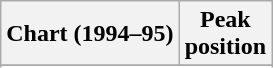<table class="wikitable sortable plainrowheaders" style="text-align:center">
<tr>
<th scope="col">Chart (1994–95)</th>
<th scope="col">Peak<br> position</th>
</tr>
<tr>
</tr>
<tr>
</tr>
</table>
